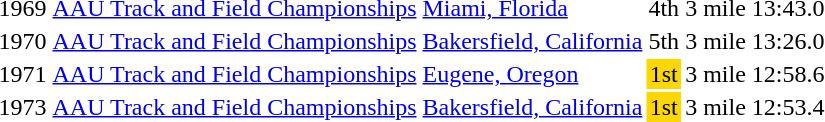<table>
<tr>
<td>1969</td>
<td><a href='#'>AAU Track and Field Championships</a></td>
<td><a href='#'>Miami, Florida</a></td>
<td align=center>4th</td>
<td>3 mile</td>
<td>13:43.0</td>
<td></td>
</tr>
<tr>
<td>1970</td>
<td><a href='#'>AAU Track and Field Championships</a></td>
<td><a href='#'>Bakersfield, California</a></td>
<td align=center>5th</td>
<td>3 mile</td>
<td>13:26.0</td>
<td></td>
</tr>
<tr>
<td>1971</td>
<td><a href='#'>AAU Track and Field Championships</a></td>
<td><a href='#'>Eugene, Oregon</a></td>
<td bgcolor=gold align=center>1st</td>
<td>3 mile</td>
<td>12:58.6</td>
<td></td>
</tr>
<tr>
<td>1973</td>
<td><a href='#'>AAU Track and Field Championships</a></td>
<td><a href='#'>Bakersfield, California</a></td>
<td bgcolor=gold align=center>1st</td>
<td>3 mile</td>
<td>12:53.4</td>
<td></td>
</tr>
</table>
